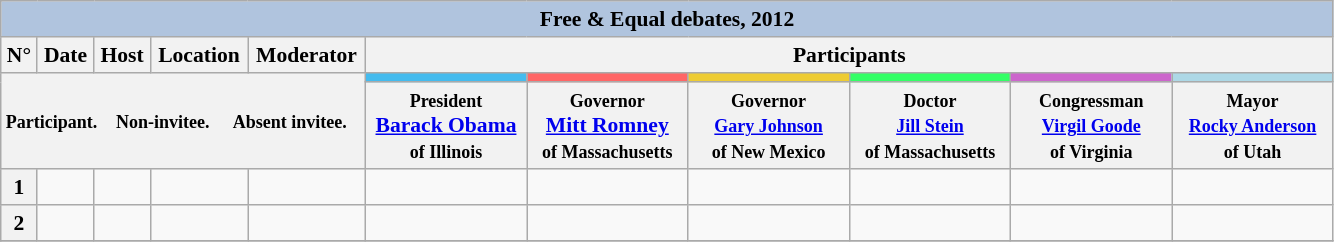<table class="wikitable" style="font-size:90%">
<tr>
<th style="background:#B0C4DE" colspan="11">Free & Equal debates, 2012</th>
</tr>
<tr>
<th>N°</th>
<th>Date</th>
<th>Host</th>
<th>Location</th>
<th>Moderator</th>
<th scope="col" colspan="6">Participants</th>
</tr>
<tr>
<th colspan="5" rowspan="2"> <small>Participant.  </small>   <small>Non-invitee.   </small>   <small>Absent invitee.   </small></th>
<th scope="col" style="width:7em; background: #44BBEE;"><small><a href='#'></a></small></th>
<th scope="col" style="width:7em; background: #FF6666;"><small><a href='#'></a></small></th>
<th scope="col" style="width:7em; background: #EECC33;"><small><a href='#'></a></small></th>
<th scope="col" style="width:7em; background: #33FF66;"><small><a href='#'></a></small></th>
<th scope="col" style="width:7em; background: #CC66CC;"><small><a href='#'></a></small></th>
<th scope="col" style="width:7em; background: #ADD8E6;"><small><a href='#'></a></small></th>
</tr>
<tr>
<th><small>President</small><br><strong><a href='#'>Barack Obama</a></strong><br><small>of Illinois</small></th>
<th><small>Governor</small><br><strong><a href='#'>Mitt Romney</a></strong><br><small>of Massachusetts</small></th>
<th><small>Governor<br><strong><a href='#'>Gary Johnson</a></strong><br>of New Mexico</small></th>
<th><small>Doctor<br><strong><a href='#'>Jill Stein</a></strong><br>of Massachusetts</small></th>
<th><small>Congressman<br><strong><a href='#'>Virgil Goode</a></strong><br>of Virginia</small></th>
<th><small>Mayor<br><strong><a href='#'>Rocky Anderson</a></strong><br>of Utah</small></th>
</tr>
<tr>
<th><strong>1</strong></th>
<td></td>
<td></td>
<td></td>
<td></td>
<td></td>
<td></td>
<td></td>
<td></td>
<td></td>
<td></td>
</tr>
<tr>
<th><strong>2</strong></th>
<td></td>
<td></td>
<td></td>
<td></td>
<td></td>
<td></td>
<td></td>
<td></td>
<td></td>
<td></td>
</tr>
<tr>
</tr>
</table>
